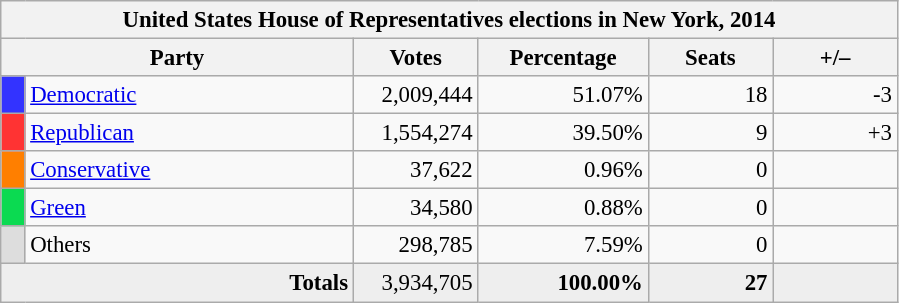<table class="wikitable" style="font-size: 95%;">
<tr>
<th colspan="6">United States House of Representatives elections in New York, 2014</th>
</tr>
<tr>
<th colspan=2 style="width: 15em">Party</th>
<th style="width: 5em">Votes</th>
<th style="width: 7em">Percentage</th>
<th style="width: 5em">Seats</th>
<th style="width: 5em">+/–</th>
</tr>
<tr>
<th style="background:#33f; width:3px;"></th>
<td style="width: 130px"><a href='#'>Democratic</a></td>
<td style="text-align:right;">2,009,444</td>
<td style="text-align:right;">51.07%</td>
<td style="text-align:right;">18</td>
<td style="text-align:right;">-3</td>
</tr>
<tr>
<th style="background:#f33; width:3px;"></th>
<td style="width: 130px"><a href='#'>Republican</a></td>
<td style="text-align:right;">1,554,274</td>
<td style="text-align:right;">39.50%</td>
<td style="text-align:right;">9</td>
<td style="text-align:right;">+3</td>
</tr>
<tr>
<th style="background:#ff7f00; width:3px;"></th>
<td style="width: 130px"><a href='#'>Conservative</a></td>
<td style="text-align:right;">37,622</td>
<td style="text-align:right;">0.96%</td>
<td style="text-align:right;">0</td>
<td style="text-align:right;"></td>
</tr>
<tr>
<th style="background:#0bda51; width:3px;"></th>
<td style="width: 130px"><a href='#'>Green</a></td>
<td style="text-align:right;">34,580</td>
<td style="text-align:right;">0.88%</td>
<td style="text-align:right;">0</td>
<td style="text-align:right;"></td>
</tr>
<tr>
<th style="background:#ddd; width:3px;"></th>
<td style="width: 130px">Others</td>
<td style="text-align:right;">298,785</td>
<td style="text-align:right;">7.59%</td>
<td style="text-align:right;">0</td>
<td style="text-align:right;"></td>
</tr>
<tr style="background:#eee; text-align:right;">
<td colspan="2"><strong>Totals</strong></td>
<td>3,934,705</td>
<td><strong>100.00%</strong></td>
<td><strong>27</strong></td>
<td></td>
</tr>
</table>
